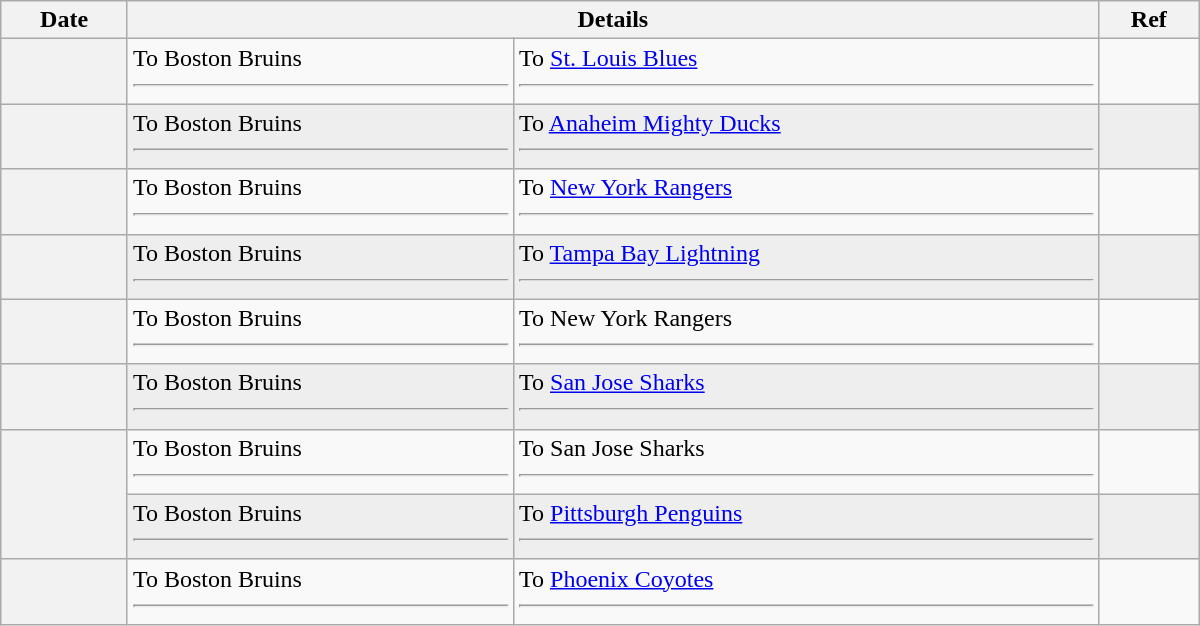<table class="wikitable plainrowheaders" style="width: 50em;">
<tr>
<th scope="col">Date</th>
<th scope="col" colspan="2">Details</th>
<th scope="col">Ref</th>
</tr>
<tr>
<th scope="row"></th>
<td valign="top">To Boston Bruins <hr></td>
<td valign="top">To <a href='#'>St. Louis Blues</a> <hr></td>
<td></td>
</tr>
<tr bgcolor="#eeeeee">
<th scope="row"></th>
<td valign="top">To Boston Bruins <hr></td>
<td valign="top">To <a href='#'>Anaheim Mighty Ducks</a> <hr></td>
<td></td>
</tr>
<tr>
<th scope="row"></th>
<td valign="top">To Boston Bruins <hr></td>
<td valign="top">To <a href='#'>New York Rangers</a> <hr></td>
<td></td>
</tr>
<tr bgcolor="#eeeeee">
<th scope="row"></th>
<td valign="top">To Boston Bruins <hr></td>
<td valign="top">To <a href='#'>Tampa Bay Lightning</a> <hr></td>
<td></td>
</tr>
<tr>
<th scope="row"></th>
<td valign="top">To Boston Bruins <hr></td>
<td valign="top">To New York Rangers <hr></td>
<td></td>
</tr>
<tr bgcolor="#eeeeee">
<th scope="row"></th>
<td valign="top">To Boston Bruins <hr></td>
<td valign="top">To <a href='#'>San Jose Sharks</a> <hr></td>
<td></td>
</tr>
<tr>
<th scope="row" rowspan=2></th>
<td valign="top">To Boston Bruins <hr></td>
<td valign="top">To San Jose Sharks <hr></td>
<td></td>
</tr>
<tr bgcolor="#eeeeee">
<td valign="top">To Boston Bruins <hr></td>
<td valign="top">To <a href='#'>Pittsburgh Penguins</a> <hr></td>
<td></td>
</tr>
<tr>
<th scope="row"></th>
<td valign="top">To Boston Bruins <hr></td>
<td valign="top">To <a href='#'>Phoenix Coyotes</a> <hr></td>
<td></td>
</tr>
</table>
